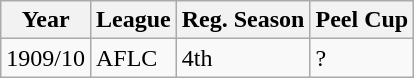<table class="wikitable">
<tr>
<th>Year</th>
<th>League</th>
<th>Reg. Season</th>
<th>Peel Cup</th>
</tr>
<tr>
<td>1909/10</td>
<td>AFLC</td>
<td>4th</td>
<td>?</td>
</tr>
</table>
